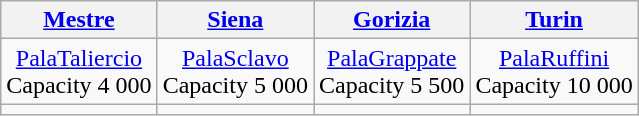<table class="wikitable" style="text-align:center">
<tr>
<th><a href='#'>Mestre</a></th>
<th><a href='#'>Siena</a></th>
<th><a href='#'>Gorizia</a></th>
<th><a href='#'>Turin</a></th>
</tr>
<tr>
<td><a href='#'>PalaTaliercio</a><br>Capacity 4 000</td>
<td><a href='#'>PalaSclavo</a><br>Capacity 5 000</td>
<td><a href='#'>PalaGrappate</a><br>Capacity 5 500</td>
<td><a href='#'>PalaRuffini</a><br>Capacity 10 000</td>
</tr>
<tr>
<td></td>
<td></td>
<td></td>
<td></td>
</tr>
</table>
